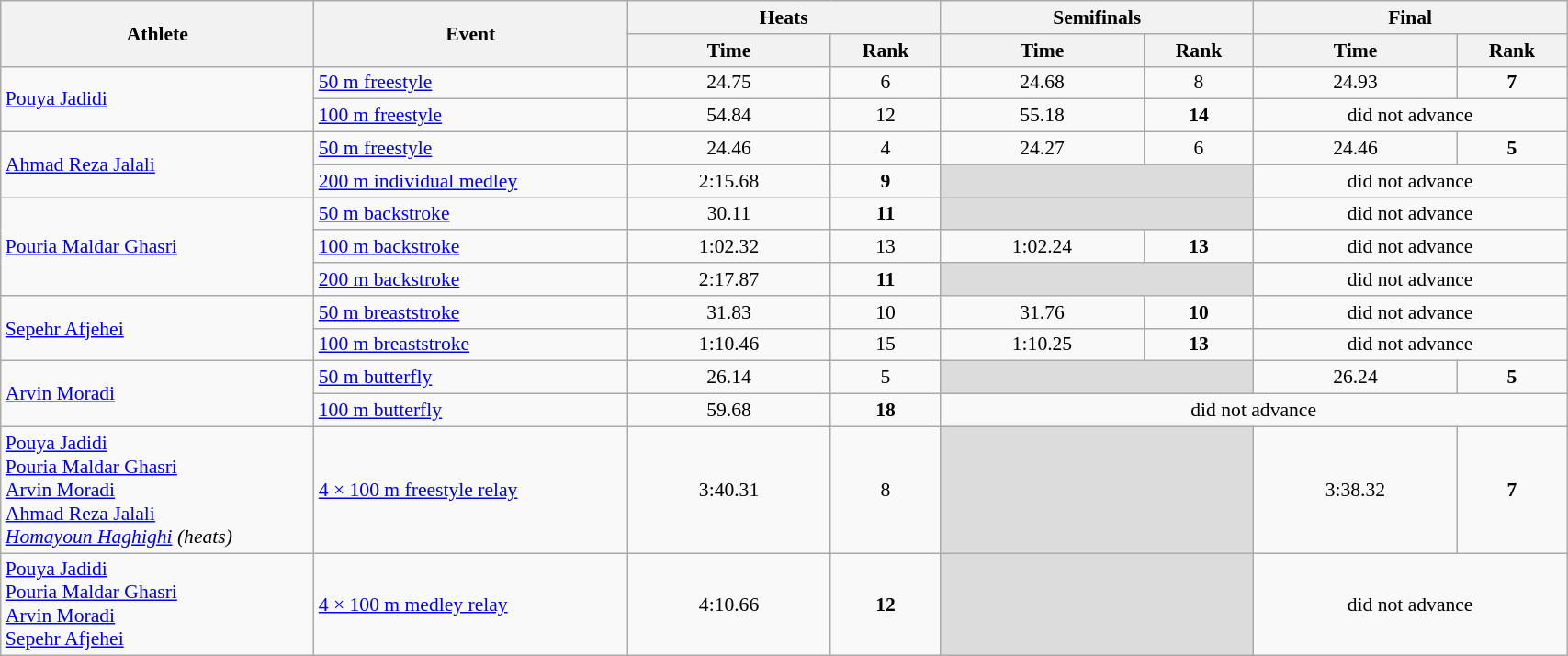<table class="wikitable" width="90%" style="text-align:center; font-size:90%">
<tr>
<th rowspan="2" width="20%">Athlete</th>
<th rowspan="2" width="20%">Event</th>
<th colspan="2" width="20%">Heats</th>
<th colspan="2" width="20%">Semifinals</th>
<th colspan="2" width="20%">Final</th>
</tr>
<tr>
<th width="13%">Time</th>
<th>Rank</th>
<th width="13%">Time</th>
<th>Rank</th>
<th width="13%">Time</th>
<th>Rank</th>
</tr>
<tr>
<td align="left" rowspan=2><a href='#'>Pouya Jadidi</a></td>
<td align="left"><a href='#'>50 m freestyle</a></td>
<td>24.75</td>
<td>6 <strong></strong></td>
<td>24.68</td>
<td>8 <strong></strong></td>
<td>24.93</td>
<td><strong>7</strong></td>
</tr>
<tr>
<td align="left"><a href='#'>100 m freestyle</a></td>
<td>54.84</td>
<td>12 <strong></strong></td>
<td>55.18</td>
<td><strong>14</strong></td>
<td colspan=2>did not advance</td>
</tr>
<tr>
<td align="left" rowspan=2><a href='#'>Ahmad Reza Jalali</a></td>
<td align="left"><a href='#'>50 m freestyle</a></td>
<td>24.46</td>
<td>4 <strong></strong></td>
<td>24.27</td>
<td>6 <strong></strong></td>
<td>24.46</td>
<td><strong>5</strong></td>
</tr>
<tr>
<td align="left"><a href='#'>200 m individual medley</a></td>
<td>2:15.68</td>
<td><strong>9</strong></td>
<td colspan=2 bgcolor=#DCDCDC></td>
<td colspan=2>did not advance</td>
</tr>
<tr>
<td align="left" rowspan=3><a href='#'>Pouria Maldar Ghasri</a></td>
<td align="left"><a href='#'>50 m backstroke</a></td>
<td>30.11</td>
<td><strong>11</strong></td>
<td colspan=2 bgcolor=#DCDCDC></td>
<td colspan=2>did not advance</td>
</tr>
<tr>
<td align="left"><a href='#'>100 m backstroke</a></td>
<td>1:02.32</td>
<td>13 <strong></strong></td>
<td>1:02.24</td>
<td><strong>13</strong></td>
<td colspan=2>did not advance</td>
</tr>
<tr>
<td align="left"><a href='#'>200 m backstroke</a></td>
<td>2:17.87</td>
<td><strong>11</strong></td>
<td colspan=2 bgcolor=#DCDCDC></td>
<td colspan=2>did not advance</td>
</tr>
<tr>
<td align="left" rowspan=2><a href='#'>Sepehr Afjehei</a></td>
<td align="left"><a href='#'>50 m breaststroke</a></td>
<td>31.83</td>
<td>10 <strong></strong></td>
<td>31.76</td>
<td><strong>10</strong></td>
<td colspan=2>did not advance</td>
</tr>
<tr>
<td align="left"><a href='#'>100 m breaststroke</a></td>
<td>1:10.46</td>
<td>15 <strong></strong></td>
<td>1:10.25</td>
<td><strong>13</strong></td>
<td colspan=2>did not advance</td>
</tr>
<tr>
<td align="left" rowspan=2><a href='#'>Arvin Moradi</a></td>
<td align="left"><a href='#'>50 m butterfly</a></td>
<td>26.14</td>
<td>5 <strong></strong></td>
<td colspan=2 bgcolor=#DCDCDC></td>
<td>26.24</td>
<td><strong>5</strong></td>
</tr>
<tr>
<td align="left"><a href='#'>100 m butterfly</a></td>
<td>59.68</td>
<td><strong>18</strong></td>
<td colspan=4>did not advance</td>
</tr>
<tr>
<td align="left"><a href='#'>Pouya Jadidi</a><br><a href='#'>Pouria Maldar Ghasri</a><br><a href='#'>Arvin Moradi</a><br><a href='#'>Ahmad Reza Jalali</a><br><em><a href='#'>Homayoun Haghighi</a> (heats)</em></td>
<td align="left"><a href='#'>4 × 100 m freestyle relay</a></td>
<td>3:40.31</td>
<td>8 <strong></strong></td>
<td colspan=2 bgcolor=#DCDCDC></td>
<td>3:38.32</td>
<td><strong>7</strong></td>
</tr>
<tr>
<td align="left"><a href='#'>Pouya Jadidi</a><br><a href='#'>Pouria Maldar Ghasri</a><br><a href='#'>Arvin Moradi</a><br><a href='#'>Sepehr Afjehei</a></td>
<td align="left"><a href='#'>4 × 100 m medley relay</a></td>
<td>4:10.66</td>
<td><strong>12</strong></td>
<td colspan=2 bgcolor=#DCDCDC></td>
<td colspan=2>did not advance</td>
</tr>
</table>
